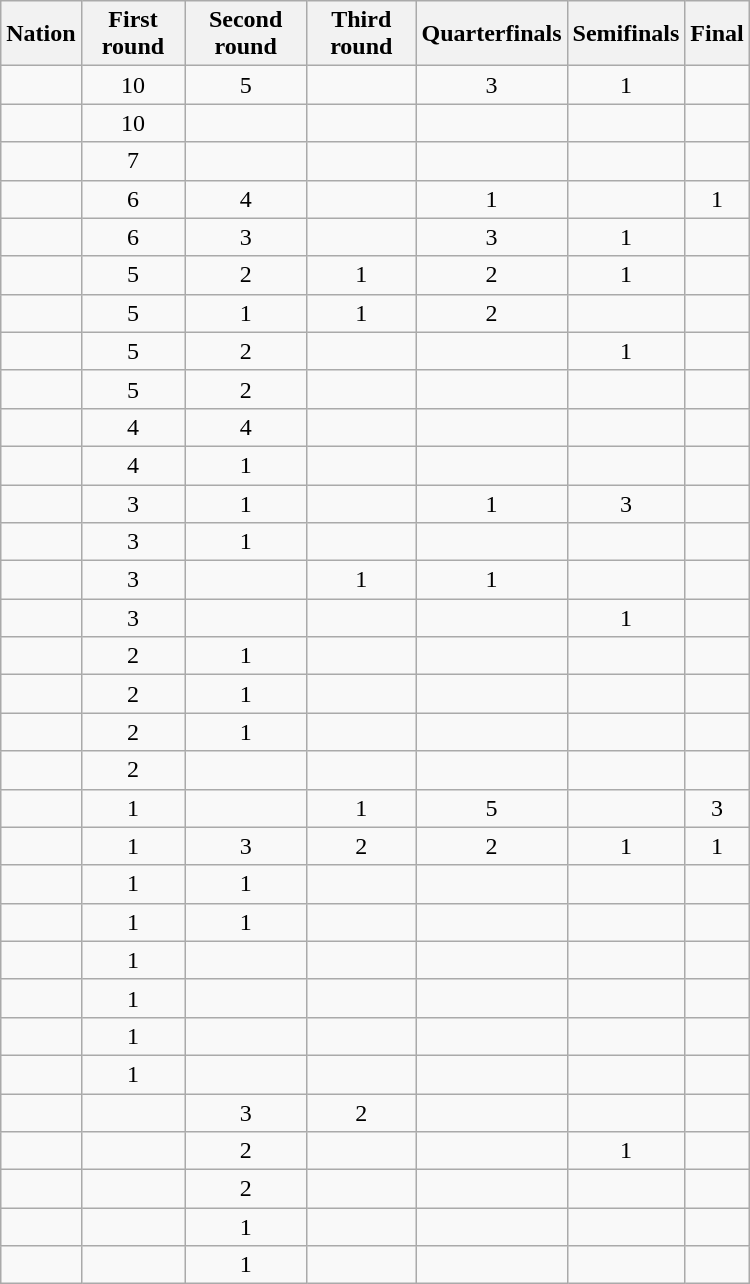<table class="wikitable sortable" style="text-align: center; width:500px ">
<tr>
<th>Nation</th>
<th>First round</th>
<th>Second round</th>
<th>Third round</th>
<th>Quarterfinals</th>
<th>Semifinals</th>
<th>Final</th>
</tr>
<tr>
<td></td>
<td>10</td>
<td>5</td>
<td></td>
<td>3</td>
<td>1</td>
<td></td>
</tr>
<tr>
<td></td>
<td>10</td>
<td></td>
<td></td>
<td></td>
<td></td>
<td></td>
</tr>
<tr>
<td></td>
<td>7</td>
<td></td>
<td></td>
<td></td>
<td></td>
<td></td>
</tr>
<tr>
<td></td>
<td>6</td>
<td>4</td>
<td></td>
<td>1</td>
<td></td>
<td>1</td>
</tr>
<tr>
<td></td>
<td>6</td>
<td>3</td>
<td></td>
<td>3</td>
<td>1</td>
<td></td>
</tr>
<tr>
<td></td>
<td>5</td>
<td>2</td>
<td>1</td>
<td>2</td>
<td>1</td>
<td></td>
</tr>
<tr>
<td></td>
<td>5</td>
<td>1</td>
<td>1</td>
<td>2</td>
<td></td>
<td></td>
</tr>
<tr>
<td></td>
<td>5</td>
<td>2</td>
<td></td>
<td></td>
<td>1</td>
<td></td>
</tr>
<tr>
<td></td>
<td>5</td>
<td>2</td>
<td></td>
<td></td>
<td></td>
<td></td>
</tr>
<tr>
<td></td>
<td>4</td>
<td>4</td>
<td></td>
<td></td>
<td></td>
<td></td>
</tr>
<tr>
<td></td>
<td>4</td>
<td>1</td>
<td></td>
<td></td>
<td></td>
<td></td>
</tr>
<tr>
<td></td>
<td>3</td>
<td>1</td>
<td></td>
<td>1</td>
<td>3</td>
<td></td>
</tr>
<tr>
<td></td>
<td>3</td>
<td>1</td>
<td></td>
<td></td>
<td></td>
<td></td>
</tr>
<tr>
<td></td>
<td>3</td>
<td></td>
<td>1</td>
<td>1</td>
<td></td>
<td></td>
</tr>
<tr>
<td></td>
<td>3</td>
<td></td>
<td></td>
<td></td>
<td>1</td>
<td></td>
</tr>
<tr>
<td></td>
<td>2</td>
<td>1</td>
<td></td>
<td></td>
<td></td>
<td></td>
</tr>
<tr>
<td></td>
<td>2</td>
<td>1</td>
<td></td>
<td></td>
<td></td>
<td></td>
</tr>
<tr>
<td></td>
<td>2</td>
<td>1</td>
<td></td>
<td></td>
<td></td>
<td></td>
</tr>
<tr>
<td></td>
<td>2</td>
<td></td>
<td></td>
<td></td>
<td></td>
<td></td>
</tr>
<tr>
<td></td>
<td>1</td>
<td></td>
<td>1</td>
<td>5</td>
<td></td>
<td>3</td>
</tr>
<tr>
<td></td>
<td>1</td>
<td>3</td>
<td>2</td>
<td>2</td>
<td>1</td>
<td>1</td>
</tr>
<tr>
<td></td>
<td>1</td>
<td>1</td>
<td></td>
<td></td>
<td></td>
<td></td>
</tr>
<tr>
<td></td>
<td>1</td>
<td>1</td>
<td></td>
<td></td>
<td></td>
<td></td>
</tr>
<tr>
<td></td>
<td>1</td>
<td></td>
<td></td>
<td></td>
<td></td>
<td></td>
</tr>
<tr>
<td></td>
<td>1</td>
<td></td>
<td></td>
<td></td>
<td></td>
<td></td>
</tr>
<tr>
<td></td>
<td>1</td>
<td></td>
<td></td>
<td></td>
<td></td>
<td></td>
</tr>
<tr>
<td></td>
<td>1</td>
<td></td>
<td></td>
<td></td>
<td></td>
<td></td>
</tr>
<tr>
<td></td>
<td></td>
<td>3</td>
<td>2</td>
<td></td>
<td></td>
<td></td>
</tr>
<tr>
<td></td>
<td></td>
<td>2</td>
<td></td>
<td></td>
<td>1</td>
<td></td>
</tr>
<tr>
<td></td>
<td></td>
<td>2</td>
<td></td>
<td></td>
<td></td>
<td></td>
</tr>
<tr>
<td></td>
<td></td>
<td>1</td>
<td></td>
<td></td>
<td></td>
<td></td>
</tr>
<tr>
<td></td>
<td></td>
<td>1</td>
<td></td>
<td></td>
<td></td>
<td></td>
</tr>
</table>
